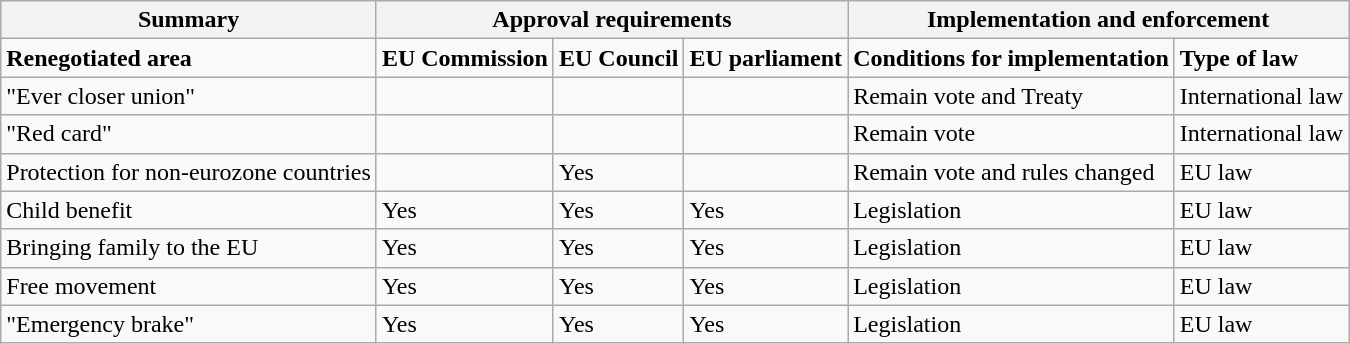<table class="wikitable">
<tr>
<th>Summary</th>
<th colspan="3">Approval requirements</th>
<th colspan="2">Implementation and enforcement</th>
</tr>
<tr>
<td><strong>Renegotiated area</strong></td>
<td><strong>EU Commission</strong></td>
<td><strong>EU Council</strong></td>
<td><strong>EU parliament</strong></td>
<td><strong>Conditions for implementation</strong></td>
<td><strong>Type of law</strong></td>
</tr>
<tr>
<td>"Ever closer union"</td>
<td></td>
<td></td>
<td></td>
<td>Remain vote and Treaty</td>
<td>International law</td>
</tr>
<tr>
<td>"Red card"</td>
<td></td>
<td></td>
<td></td>
<td>Remain vote</td>
<td>International law</td>
</tr>
<tr>
<td>Protection for non-eurozone countries</td>
<td></td>
<td>Yes</td>
<td></td>
<td>Remain vote and rules changed</td>
<td>EU law</td>
</tr>
<tr>
<td>Child benefit</td>
<td>Yes</td>
<td>Yes</td>
<td>Yes</td>
<td>Legislation</td>
<td>EU law</td>
</tr>
<tr>
<td>Bringing family to the EU</td>
<td>Yes</td>
<td>Yes</td>
<td>Yes</td>
<td>Legislation</td>
<td>EU law</td>
</tr>
<tr>
<td>Free movement</td>
<td>Yes</td>
<td>Yes</td>
<td>Yes</td>
<td>Legislation</td>
<td>EU law</td>
</tr>
<tr>
<td>"Emergency brake"</td>
<td>Yes</td>
<td>Yes</td>
<td>Yes</td>
<td>Legislation</td>
<td>EU law</td>
</tr>
</table>
